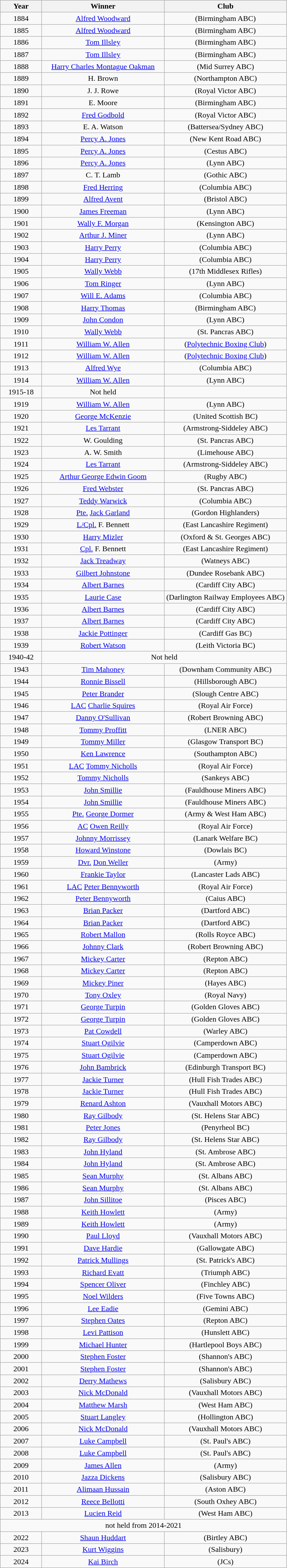<table class="wikitable" style="text-align:center">
<tr>
<th width=80>Year</th>
<th width=250>Winner</th>
<th width=250>Club</th>
</tr>
<tr>
<td>1884</td>
<td><a href='#'>Alfred Woodward</a></td>
<td>(Birmingham ABC)</td>
</tr>
<tr>
<td>1885</td>
<td><a href='#'>Alfred Woodward</a></td>
<td>(Birmingham ABC)</td>
</tr>
<tr>
<td>1886</td>
<td><a href='#'>Tom Illsley</a></td>
<td>(Birmingham ABC)</td>
</tr>
<tr>
<td>1887</td>
<td><a href='#'>Tom Illsley</a></td>
<td>(Birmingham ABC)</td>
</tr>
<tr>
<td>1888</td>
<td><a href='#'>Harry Charles Montague Oakman</a></td>
<td>(Mid Surrey ABC)</td>
</tr>
<tr>
<td>1889</td>
<td>H. Brown</td>
<td>(Northampton ABC)</td>
</tr>
<tr>
<td>1890</td>
<td>J. J. Rowe</td>
<td>(Royal Victor ABC)</td>
</tr>
<tr>
<td>1891</td>
<td>E. Moore</td>
<td>(Birmingham ABC)</td>
</tr>
<tr>
<td>1892</td>
<td><a href='#'>Fred Godbold</a></td>
<td>(Royal Victor ABC)</td>
</tr>
<tr>
<td>1893</td>
<td>E. A. Watson</td>
<td>(Battersea/Sydney ABC)</td>
</tr>
<tr>
<td>1894</td>
<td><a href='#'>Percy A. Jones</a></td>
<td>(New Kent Road ABC)</td>
</tr>
<tr>
<td>1895</td>
<td><a href='#'>Percy A. Jones</a></td>
<td>(Cestus ABC)</td>
</tr>
<tr>
<td>1896</td>
<td><a href='#'>Percy A. Jones</a></td>
<td>(Lynn ABC)</td>
</tr>
<tr>
<td>1897</td>
<td>C. T. Lamb</td>
<td>(Gothic ABC)</td>
</tr>
<tr>
<td>1898</td>
<td><a href='#'>Fred Herring</a></td>
<td>(Columbia ABC)</td>
</tr>
<tr>
<td>1899</td>
<td><a href='#'>Alfred Avent</a></td>
<td>(Bristol ABC)</td>
</tr>
<tr>
<td>1900</td>
<td><a href='#'>James Freeman</a></td>
<td>(Lynn ABC)</td>
</tr>
<tr>
<td>1901</td>
<td><a href='#'>Wally F. Morgan</a></td>
<td>(Kensington ABC)</td>
</tr>
<tr>
<td>1902</td>
<td><a href='#'>Arthur J. Miner</a></td>
<td>(Lynn ABC)</td>
</tr>
<tr>
<td>1903</td>
<td><a href='#'>Harry Perry</a></td>
<td>(Columbia ABC)</td>
</tr>
<tr>
<td>1904</td>
<td><a href='#'>Harry Perry</a></td>
<td>(Columbia ABC)</td>
</tr>
<tr>
<td>1905</td>
<td><a href='#'>Wally Webb</a></td>
<td>(17th Middlesex Rifles)</td>
</tr>
<tr>
<td>1906</td>
<td><a href='#'>Tom Ringer</a></td>
<td>(Lynn ABC)</td>
</tr>
<tr>
<td>1907</td>
<td><a href='#'>Will E. Adams</a></td>
<td>(Columbia ABC)</td>
</tr>
<tr>
<td>1908</td>
<td><a href='#'>Harry Thomas</a></td>
<td>(Birmingham ABC)</td>
</tr>
<tr>
<td>1909</td>
<td><a href='#'>John Condon</a></td>
<td>(Lynn ABC)</td>
</tr>
<tr>
<td>1910</td>
<td><a href='#'>Wally Webb</a></td>
<td>(St. Pancras ABC)</td>
</tr>
<tr>
<td>1911</td>
<td><a href='#'>William W. Allen</a></td>
<td>(<a href='#'>Polytechnic Boxing Club</a>)</td>
</tr>
<tr>
<td>1912</td>
<td><a href='#'>William W. Allen</a></td>
<td>(<a href='#'>Polytechnic Boxing Club</a>)</td>
</tr>
<tr>
<td>1913</td>
<td><a href='#'>Alfred Wye</a></td>
<td>(Columbia ABC)</td>
</tr>
<tr>
<td>1914</td>
<td><a href='#'>William W. Allen</a></td>
<td>(Lynn ABC)</td>
</tr>
<tr>
<td>1915-18</td>
<td>Not held</td>
<td></td>
</tr>
<tr>
<td>1919</td>
<td><a href='#'>William W. Allen</a></td>
<td>(Lynn ABC)</td>
</tr>
<tr>
<td>1920</td>
<td><a href='#'>George McKenzie</a></td>
<td>(United Scottish BC)</td>
</tr>
<tr>
<td>1921</td>
<td><a href='#'>Les Tarrant</a></td>
<td>(Armstrong-Siddeley ABC)</td>
</tr>
<tr>
<td>1922</td>
<td>W. Goulding</td>
<td>(St. Pancras ABC)</td>
</tr>
<tr>
<td>1923</td>
<td>A. W. Smith</td>
<td>(Limehouse ABC)</td>
</tr>
<tr>
<td>1924</td>
<td><a href='#'>Les Tarrant</a></td>
<td>(Armstrong-Siddeley ABC)</td>
</tr>
<tr>
<td>1925</td>
<td><a href='#'>Arthur George Edwin Goom</a></td>
<td>(Rugby ABC)</td>
</tr>
<tr>
<td>1926</td>
<td><a href='#'>Fred Webster</a></td>
<td>(St. Pancras ABC)</td>
</tr>
<tr>
<td>1927</td>
<td><a href='#'>Teddy Warwick</a></td>
<td>(Columbia ABC)</td>
</tr>
<tr>
<td>1928</td>
<td><a href='#'>Pte.</a> <a href='#'>Jack Garland</a></td>
<td>(Gordon Highlanders)</td>
</tr>
<tr>
<td>1929</td>
<td><a href='#'>L/Cpl.</a> F. Bennett</td>
<td>(East Lancashire Regiment)</td>
</tr>
<tr>
<td>1930</td>
<td><a href='#'>Harry Mizler</a></td>
<td>(Oxford & St. Georges ABC)</td>
</tr>
<tr>
<td>1931</td>
<td><a href='#'>Cpl.</a> F. Bennett</td>
<td>(East Lancashire Regiment)</td>
</tr>
<tr>
<td>1932</td>
<td><a href='#'>Jack Treadway</a></td>
<td>(Watneys ABC)</td>
</tr>
<tr>
<td>1933</td>
<td><a href='#'>Gilbert Johnstone</a></td>
<td>(Dundee Rosebank ABC)</td>
</tr>
<tr>
<td>1934</td>
<td><a href='#'>Albert Barnes</a></td>
<td>(Cardiff City ABC)</td>
</tr>
<tr>
<td>1935</td>
<td><a href='#'>Laurie Case</a></td>
<td>(Darlington Railway Employees ABC)</td>
</tr>
<tr>
<td>1936</td>
<td><a href='#'>Albert Barnes</a></td>
<td>(Cardiff City ABC)</td>
</tr>
<tr>
<td>1937</td>
<td><a href='#'>Albert Barnes</a></td>
<td>(Cardiff City ABC)</td>
</tr>
<tr>
<td>1938</td>
<td><a href='#'>Jackie Pottinger</a></td>
<td>(Cardiff Gas BC)</td>
</tr>
<tr>
<td>1939</td>
<td><a href='#'>Robert Watson</a></td>
<td>(Leith Victoria BC)</td>
</tr>
<tr>
<td>1940-42</td>
<td colspan=3>Not held</td>
</tr>
<tr>
<td>1943</td>
<td><a href='#'>Tim Mahoney</a></td>
<td>(Downham Community ABC)</td>
</tr>
<tr>
<td>1944</td>
<td><a href='#'>Ronnie Bissell</a></td>
<td>(Hillsborough ABC)</td>
</tr>
<tr>
<td>1945</td>
<td><a href='#'>Peter Brander</a></td>
<td>(Slough Centre ABC)</td>
</tr>
<tr>
<td>1946</td>
<td><a href='#'>LAC</a> <a href='#'>Charlie Squires</a></td>
<td>(Royal Air Force)</td>
</tr>
<tr>
<td>1947</td>
<td><a href='#'>Danny O'Sullivan</a></td>
<td>(Robert Browning ABC)</td>
</tr>
<tr>
<td>1948</td>
<td><a href='#'>Tommy Proffitt</a></td>
<td>(LNER ABC)</td>
</tr>
<tr>
<td>1949</td>
<td><a href='#'>Tommy Miller</a></td>
<td>(Glasgow Transport BC)</td>
</tr>
<tr>
<td>1950</td>
<td><a href='#'>Ken Lawrence</a></td>
<td>(Southampton ABC)</td>
</tr>
<tr>
<td>1951</td>
<td><a href='#'>LAC</a> <a href='#'>Tommy Nicholls</a></td>
<td>(Royal Air Force)</td>
</tr>
<tr>
<td>1952</td>
<td><a href='#'>Tommy Nicholls</a></td>
<td>(Sankeys ABC)</td>
</tr>
<tr>
<td>1953</td>
<td><a href='#'>John Smillie</a></td>
<td>(Fauldhouse Miners ABC)</td>
</tr>
<tr>
<td>1954</td>
<td><a href='#'>John Smillie</a></td>
<td>(Fauldhouse Miners ABC)</td>
</tr>
<tr>
<td>1955</td>
<td><a href='#'>Pte.</a> <a href='#'>George Dormer</a></td>
<td>(Army & West Ham ABC)</td>
</tr>
<tr>
<td>1956</td>
<td><a href='#'>AC</a> <a href='#'>Owen Reilly</a></td>
<td>(Royal Air Force)</td>
</tr>
<tr>
<td>1957</td>
<td><a href='#'>Johnny Morrissey</a></td>
<td>(Lanark Welfare BC)</td>
</tr>
<tr>
<td>1958</td>
<td><a href='#'>Howard Winstone</a></td>
<td>(Dowlais BC)</td>
</tr>
<tr>
<td>1959</td>
<td><a href='#'>Dvr.</a> <a href='#'>Don Weller</a></td>
<td>(Army)</td>
</tr>
<tr>
<td>1960</td>
<td><a href='#'>Frankie Taylor</a></td>
<td>(Lancaster Lads ABC)</td>
</tr>
<tr>
<td>1961</td>
<td><a href='#'>LAC</a> <a href='#'>Peter Bennyworth</a></td>
<td>(Royal Air Force)</td>
</tr>
<tr>
<td>1962</td>
<td><a href='#'>Peter Bennyworth</a></td>
<td>(Caius ABC)</td>
</tr>
<tr>
<td>1963</td>
<td><a href='#'>Brian Packer</a></td>
<td>(Dartford ABC)</td>
</tr>
<tr>
<td>1964</td>
<td><a href='#'>Brian Packer</a></td>
<td>(Dartford ABC)</td>
</tr>
<tr>
<td>1965</td>
<td><a href='#'>Robert Mallon</a></td>
<td>(Rolls Royce ABC)</td>
</tr>
<tr>
<td>1966</td>
<td><a href='#'>Johnny Clark</a></td>
<td>(Robert Browning ABC)</td>
</tr>
<tr>
<td>1967</td>
<td><a href='#'>Mickey Carter</a></td>
<td>(Repton ABC)</td>
</tr>
<tr>
<td>1968</td>
<td><a href='#'>Mickey Carter</a></td>
<td>(Repton ABC)</td>
</tr>
<tr>
<td>1969</td>
<td><a href='#'>Mickey Piner</a></td>
<td>(Hayes ABC)</td>
</tr>
<tr>
<td>1970</td>
<td><a href='#'>Tony Oxley</a></td>
<td>(Royal Navy)</td>
</tr>
<tr>
<td>1971</td>
<td><a href='#'>George Turpin</a></td>
<td>(Golden Gloves ABC)</td>
</tr>
<tr>
<td>1972</td>
<td><a href='#'>George Turpin</a></td>
<td>(Golden Gloves ABC)</td>
</tr>
<tr>
<td>1973</td>
<td><a href='#'>Pat Cowdell</a></td>
<td>(Warley ABC)</td>
</tr>
<tr>
<td>1974</td>
<td><a href='#'>Stuart Ogilvie</a></td>
<td>(Camperdown ABC)</td>
</tr>
<tr>
<td>1975</td>
<td><a href='#'>Stuart Ogilvie</a></td>
<td>(Camperdown ABC)</td>
</tr>
<tr>
<td>1976</td>
<td><a href='#'>John Bambrick</a></td>
<td>(Edinburgh Transport BC)</td>
</tr>
<tr>
<td>1977</td>
<td><a href='#'>Jackie Turner</a></td>
<td>(Hull Fish Trades ABC)</td>
</tr>
<tr>
<td>1978</td>
<td><a href='#'>Jackie Turner</a></td>
<td>(Hull Fish Trades ABC)</td>
</tr>
<tr>
<td>1979</td>
<td><a href='#'>Renard Ashton</a></td>
<td>(Vauxhall Motors ABC)</td>
</tr>
<tr>
<td>1980</td>
<td><a href='#'>Ray Gilbody</a></td>
<td>(St. Helens Star ABC)</td>
</tr>
<tr>
<td>1981</td>
<td><a href='#'>Peter Jones</a></td>
<td>(Penyrheol BC)</td>
</tr>
<tr>
<td>1982</td>
<td><a href='#'>Ray Gilbody</a></td>
<td>(St. Helens Star ABC)</td>
</tr>
<tr>
<td>1983</td>
<td><a href='#'>John Hyland</a></td>
<td>(St. Ambrose ABC)</td>
</tr>
<tr>
<td>1984</td>
<td><a href='#'>John Hyland</a></td>
<td>(St. Ambrose ABC)</td>
</tr>
<tr>
<td>1985</td>
<td><a href='#'>Sean Murphy</a></td>
<td>(St. Albans ABC)</td>
</tr>
<tr>
<td>1986</td>
<td><a href='#'>Sean Murphy</a></td>
<td>(St. Albans ABC)</td>
</tr>
<tr>
<td>1987</td>
<td><a href='#'>John Sillitoe</a></td>
<td>(Pisces ABC)</td>
</tr>
<tr>
<td>1988</td>
<td><a href='#'>Keith Howlett</a></td>
<td>(Army)</td>
</tr>
<tr>
<td>1989</td>
<td><a href='#'>Keith Howlett</a></td>
<td>(Army)</td>
</tr>
<tr>
<td>1990</td>
<td><a href='#'>Paul Lloyd</a></td>
<td>(Vauxhall Motors ABC)</td>
</tr>
<tr>
<td>1991</td>
<td><a href='#'>Dave Hardie</a></td>
<td>(Gallowgate ABC)</td>
</tr>
<tr>
<td>1992</td>
<td><a href='#'>Patrick Mullings</a></td>
<td>(St. Patrick's ABC)</td>
</tr>
<tr>
<td>1993</td>
<td><a href='#'>Richard Evatt</a></td>
<td>(Triumph ABC)</td>
</tr>
<tr>
<td>1994</td>
<td><a href='#'>Spencer Oliver</a></td>
<td>(Finchley ABC)</td>
</tr>
<tr>
<td>1995</td>
<td><a href='#'>Noel Wilders</a></td>
<td>(Five Towns ABC)</td>
</tr>
<tr>
<td>1996</td>
<td><a href='#'>Lee Eadie</a></td>
<td>(Gemini ABC)</td>
</tr>
<tr>
<td>1997</td>
<td><a href='#'>Stephen Oates</a></td>
<td>(Repton ABC)</td>
</tr>
<tr>
<td>1998</td>
<td><a href='#'>Levi Pattison</a></td>
<td>(Hunslett ABC)</td>
</tr>
<tr>
<td>1999</td>
<td><a href='#'>Michael Hunter</a></td>
<td>(Hartlepool Boys ABC)</td>
</tr>
<tr>
<td>2000</td>
<td><a href='#'>Stephen Foster</a></td>
<td>(Shannon's ABC)</td>
</tr>
<tr>
<td>2001</td>
<td><a href='#'>Stephen Foster</a></td>
<td>(Shannon's ABC)</td>
</tr>
<tr>
<td>2002</td>
<td><a href='#'>Derry Mathews</a></td>
<td>(Salisbury ABC)</td>
</tr>
<tr>
<td>2003</td>
<td><a href='#'>Nick McDonald</a></td>
<td>(Vauxhall Motors ABC)</td>
</tr>
<tr>
<td>2004</td>
<td><a href='#'>Matthew Marsh</a></td>
<td>(West Ham ABC)</td>
</tr>
<tr>
<td>2005</td>
<td><a href='#'>Stuart Langley</a></td>
<td>(Hollington ABC)</td>
</tr>
<tr>
<td>2006</td>
<td><a href='#'>Nick McDonald</a></td>
<td>(Vauxhall Motors ABC)</td>
</tr>
<tr>
<td>2007</td>
<td><a href='#'>Luke Campbell</a></td>
<td>(St. Paul's ABC)</td>
</tr>
<tr>
<td>2008</td>
<td><a href='#'>Luke Campbell</a></td>
<td>(St. Paul's ABC)</td>
</tr>
<tr>
<td>2009</td>
<td><a href='#'>James Allen</a></td>
<td>(Army)</td>
</tr>
<tr>
<td>2010</td>
<td><a href='#'>Jazza Dickens</a></td>
<td>(Salisbury ABC)</td>
</tr>
<tr>
<td>2011</td>
<td><a href='#'>Alimaan Hussain</a></td>
<td>(Aston ABC)</td>
</tr>
<tr>
<td>2012</td>
<td><a href='#'>Reece Bellotti</a></td>
<td>(South Oxhey ABC)</td>
</tr>
<tr>
<td>2013</td>
<td><a href='#'>Lucien Reid</a></td>
<td>(West Ham ABC)</td>
</tr>
<tr>
<td colspan=4>not held from 2014-2021</td>
</tr>
<tr>
<td>2022</td>
<td><a href='#'>Shaun Huddart</a></td>
<td>(Birtley ABC)</td>
</tr>
<tr>
<td>2023</td>
<td><a href='#'>Kurt Wiggins</a></td>
<td>(Salisbury)</td>
</tr>
<tr>
<td>2024</td>
<td><a href='#'>Kai Birch</a></td>
<td>(JCs)</td>
</tr>
</table>
